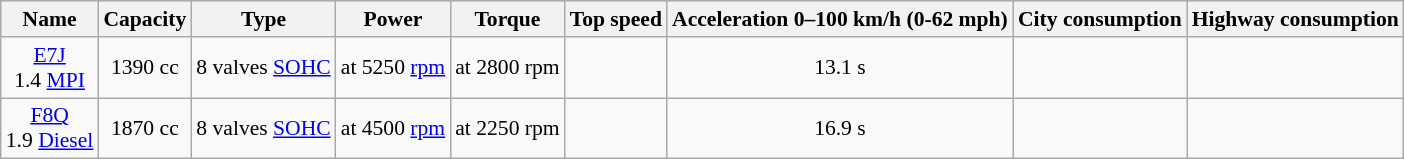<table class="wikitable" style="text-align:center; font-size:90%;">
<tr style="text-align:center; background:#dcdcdc; vertical-align:middle;">
<th>Name</th>
<th>Capacity</th>
<th>Type</th>
<th>Power</th>
<th>Torque</th>
<th>Top speed</th>
<th>Acceleration 0–100 km/h (0-62 mph)</th>
<th>City consumption</th>
<th>Highway consumption</th>
</tr>
<tr>
<td><a href='#'>E7J</a><br>1.4 <a href='#'>MPI</a></td>
<td>1390 cc</td>
<td>8 valves <a href='#'>SOHC</a></td>
<td> at 5250 <a href='#'>rpm</a></td>
<td> at 2800 rpm</td>
<td></td>
<td>13.1 s</td>
<td></td>
<td></td>
</tr>
<tr>
<td><a href='#'>F8Q</a><br>1.9 <a href='#'>Diesel</a></td>
<td>1870 cc</td>
<td>8 valves <a href='#'>SOHC</a></td>
<td> at 4500 <a href='#'>rpm</a></td>
<td> at 2250 rpm</td>
<td></td>
<td>16.9 s</td>
<td></td>
<td></td>
</tr>
</table>
